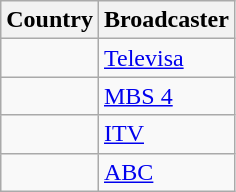<table class="wikitable">
<tr>
<th align=center>Country</th>
<th align=center>Broadcaster</th>
</tr>
<tr>
<td></td>
<td><a href='#'>Televisa</a></td>
</tr>
<tr>
<td></td>
<td><a href='#'>MBS 4</a></td>
</tr>
<tr>
<td></td>
<td><a href='#'>ITV</a></td>
</tr>
<tr>
<td></td>
<td><a href='#'>ABC</a></td>
</tr>
</table>
